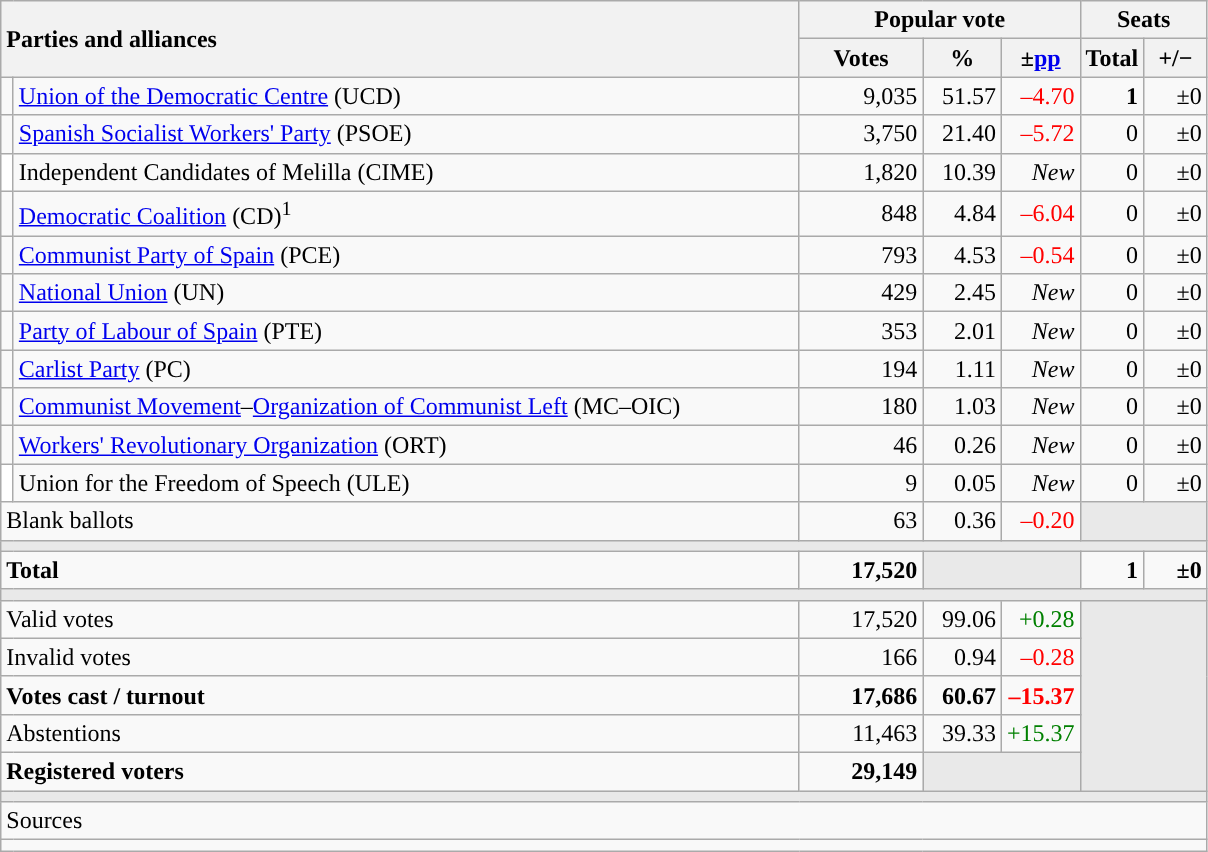<table class="wikitable" style="text-align:right;">
<tr>
<th style="text-align:left;" rowspan="2" colspan="2" width="525">Parties and alliances</th>
<th colspan="3">Popular vote</th>
<th colspan="2">Seats</th>
</tr>
<tr>
<th width="75">Votes</th>
<th width="45">%</th>
<th width="45">±<a href='#'>pp</a></th>
<th width="35">Total</th>
<th width="35">+/−</th>
</tr>
<tr>
<td width="1" style="color:inherit;background:"></td>
<td align="left"><a href='#'>Union of the Democratic Centre</a> (UCD)</td>
<td>9,035</td>
<td>51.57</td>
<td style="color:red;">–4.70</td>
<td><strong>1</strong></td>
<td>±0</td>
</tr>
<tr>
<td style="color:inherit;background:"></td>
<td align="left"><a href='#'>Spanish Socialist Workers' Party</a> (PSOE)</td>
<td>3,750</td>
<td>21.40</td>
<td style="color:red;">–5.72</td>
<td>0</td>
<td>±0</td>
</tr>
<tr>
<td bgcolor="white"></td>
<td align="left">Independent Candidates of Melilla (CIME)</td>
<td>1,820</td>
<td>10.39</td>
<td><em>New</em></td>
<td>0</td>
<td>±0</td>
</tr>
<tr>
<td style="color:inherit;background:"></td>
<td align="left"><a href='#'>Democratic Coalition</a> (CD)<sup>1</sup></td>
<td>848</td>
<td>4.84</td>
<td style="color:red;">–6.04</td>
<td>0</td>
<td>±0</td>
</tr>
<tr>
<td style="color:inherit;background:"></td>
<td align="left"><a href='#'>Communist Party of Spain</a> (PCE)</td>
<td>793</td>
<td>4.53</td>
<td style="color:red;">–0.54</td>
<td>0</td>
<td>±0</td>
</tr>
<tr>
<td style="color:inherit;background:"></td>
<td align="left"><a href='#'>National Union</a> (UN)</td>
<td>429</td>
<td>2.45</td>
<td><em>New</em></td>
<td>0</td>
<td>±0</td>
</tr>
<tr>
<td style="color:inherit;background:"></td>
<td align="left"><a href='#'>Party of Labour of Spain</a> (PTE)</td>
<td>353</td>
<td>2.01</td>
<td><em>New</em></td>
<td>0</td>
<td>±0</td>
</tr>
<tr>
<td style="color:inherit;background:"></td>
<td align="left"><a href='#'>Carlist Party</a> (PC)</td>
<td>194</td>
<td>1.11</td>
<td><em>New</em></td>
<td>0</td>
<td>±0</td>
</tr>
<tr>
<td style="color:inherit;background:"></td>
<td align="left"><a href='#'>Communist Movement</a>–<a href='#'>Organization of Communist Left</a> (MC–OIC)</td>
<td>180</td>
<td>1.03</td>
<td><em>New</em></td>
<td>0</td>
<td>±0</td>
</tr>
<tr>
<td style="color:inherit;background:"></td>
<td align="left"><a href='#'>Workers' Revolutionary Organization</a> (ORT)</td>
<td>46</td>
<td>0.26</td>
<td><em>New</em></td>
<td>0</td>
<td>±0</td>
</tr>
<tr>
<td bgcolor="white"></td>
<td align="left">Union for the Freedom of Speech (ULE)</td>
<td>9</td>
<td>0.05</td>
<td><em>New</em></td>
<td>0</td>
<td>±0</td>
</tr>
<tr>
<td align="left" colspan="2">Blank ballots</td>
<td>63</td>
<td>0.36</td>
<td style="color:red;">–0.20</td>
<td bgcolor="#E9E9E9" colspan="2"></td>
</tr>
<tr>
<td colspan="7" bgcolor="#E9E9E9"></td>
</tr>
<tr style="font-weight:bold;">
<td align="left" colspan="2">Total</td>
<td>17,520</td>
<td bgcolor="#E9E9E9" colspan="2"></td>
<td>1</td>
<td>±0</td>
</tr>
<tr>
<td colspan="7" bgcolor="#E9E9E9"></td>
</tr>
<tr>
<td align="left" colspan="2">Valid votes</td>
<td>17,520</td>
<td>99.06</td>
<td style="color:green;">+0.28</td>
<td bgcolor="#E9E9E9" colspan="2" rowspan="5"></td>
</tr>
<tr>
<td align="left" colspan="2">Invalid votes</td>
<td>166</td>
<td>0.94</td>
<td style="color:red;">–0.28</td>
</tr>
<tr style="font-weight:bold;">
<td align="left" colspan="2">Votes cast / turnout</td>
<td>17,686</td>
<td>60.67</td>
<td style="color:red;">–15.37</td>
</tr>
<tr>
<td align="left" colspan="2">Abstentions</td>
<td>11,463</td>
<td>39.33</td>
<td style="color:green;">+15.37</td>
</tr>
<tr style="font-weight:bold;">
<td align="left" colspan="2">Registered voters</td>
<td>29,149</td>
<td bgcolor="#E9E9E9" colspan="2"></td>
</tr>
<tr>
<td colspan="7" bgcolor="#E9E9E9"></td>
</tr>
<tr>
<td align="left" colspan="7">Sources</td>
</tr>
<tr>
<td colspan="7" style="text-align:left; max-width:790px;"></td>
</tr>
</table>
